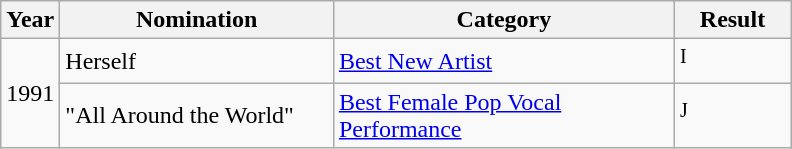<table class="wikitable">
<tr>
<th width="30">Year</th>
<th width="175">Nomination</th>
<th width="220">Category</th>
<th width="70">Result</th>
</tr>
<tr>
<td rowspan="2">1991</td>
<td>Herself</td>
<td><a href='#'>Best New Artist</a></td>
<td><sup>I</sup></td>
</tr>
<tr>
<td>"All Around the World"</td>
<td><a href='#'>Best Female Pop Vocal Performance</a></td>
<td><sup>J</sup></td>
</tr>
</table>
